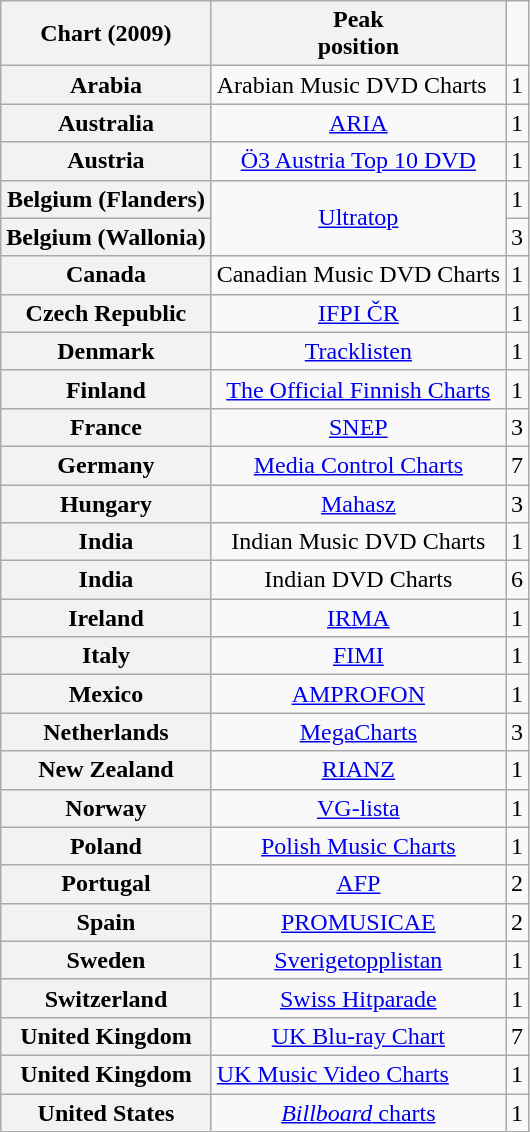<table class="wikitable sortable plainrowheaders">
<tr>
<th>Chart (2009)</th>
<th>Peak<br>position</th>
</tr>
<tr>
<th scope="row">Arabia</th>
<td>Arabian Music DVD Charts</td>
<td align="center">1</td>
</tr>
<tr>
<th scope="row">Australia</th>
<td align="center"><a href='#'>ARIA</a></td>
<td align="center">1</td>
</tr>
<tr>
<th scope="row">Austria</th>
<td align="center"><a href='#'>Ö3 Austria Top 10 DVD</a></td>
<td align="center">1</td>
</tr>
<tr>
<th scope="row">Belgium (Flanders)</th>
<td align="center" rowspan=2><a href='#'>Ultratop</a></td>
<td align="center">1</td>
</tr>
<tr>
<th scope="row">Belgium (Wallonia)</th>
<td align="center">3</td>
</tr>
<tr>
<th scope="row">Canada</th>
<td align="center">Canadian Music DVD Charts</td>
<td align="center">1</td>
</tr>
<tr>
<th scope="row">Czech Republic</th>
<td align="center"><a href='#'>IFPI ČR</a></td>
<td align="center">1</td>
</tr>
<tr>
<th scope="row">Denmark</th>
<td align="center"><a href='#'>Tracklisten</a></td>
<td align="center">1</td>
</tr>
<tr>
<th scope="row">Finland</th>
<td align="center"><a href='#'>The Official Finnish Charts</a></td>
<td align="center">1</td>
</tr>
<tr>
<th scope="row">France</th>
<td align="center"><a href='#'>SNEP</a></td>
<td align="center">3</td>
</tr>
<tr>
<th scope="row">Germany</th>
<td align="center"><a href='#'>Media Control Charts</a></td>
<td align="center">7</td>
</tr>
<tr>
<th scope="row">Hungary</th>
<td align="center"><a href='#'>Mahasz</a></td>
<td align="center">3</td>
</tr>
<tr>
<th scope="row">India</th>
<td align="center">Indian Music DVD Charts</td>
<td align="center">1</td>
</tr>
<tr>
<th scope="row">India</th>
<td align="center">Indian DVD Charts</td>
<td align="center">6</td>
</tr>
<tr>
<th scope="row">Ireland</th>
<td align="center"><a href='#'>IRMA</a></td>
<td align="center">1</td>
</tr>
<tr>
<th scope="row">Italy</th>
<td align="center"><a href='#'>FIMI</a></td>
<td align="center">1</td>
</tr>
<tr>
<th scope="row">Mexico</th>
<td align="center"><a href='#'>AMPROFON</a></td>
<td align="center">1</td>
</tr>
<tr>
<th scope="row">Netherlands</th>
<td align="center"><a href='#'>MegaCharts</a></td>
<td align="center">3</td>
</tr>
<tr>
<th scope="row">New Zealand</th>
<td align="center"><a href='#'>RIANZ</a></td>
<td align="center">1</td>
</tr>
<tr>
<th scope="row">Norway</th>
<td align="center"><a href='#'>VG-lista</a></td>
<td align="center">1</td>
</tr>
<tr>
<th scope="row">Poland</th>
<td align="center"><a href='#'>Polish Music Charts</a></td>
<td align="center">1</td>
</tr>
<tr>
<th scope="row">Portugal</th>
<td align="center"><a href='#'>AFP</a></td>
<td align="center">2</td>
</tr>
<tr>
<th scope="row">Spain</th>
<td align="center"><a href='#'>PROMUSICAE</a></td>
<td align="center">2</td>
</tr>
<tr>
<th scope="row">Sweden</th>
<td align="center"><a href='#'>Sverigetopplistan</a></td>
<td align="center">1</td>
</tr>
<tr>
<th scope="row">Switzerland</th>
<td align="center"><a href='#'>Swiss Hitparade</a></td>
<td align="center">1</td>
</tr>
<tr>
<th scope="row">United Kingdom</th>
<td style="text-align:center;"><a href='#'>UK Blu-ray Chart</a></td>
<td style="text-align:center;">7</td>
</tr>
<tr>
<th scope="row">United Kingdom</th>
<td><a href='#'>UK Music Video Charts</a></td>
<td align="center">1</td>
</tr>
<tr>
<th scope="row">United States</th>
<td align="center"><a href='#'><em>Billboard</em> charts</a></td>
<td align="center">1</td>
</tr>
</table>
